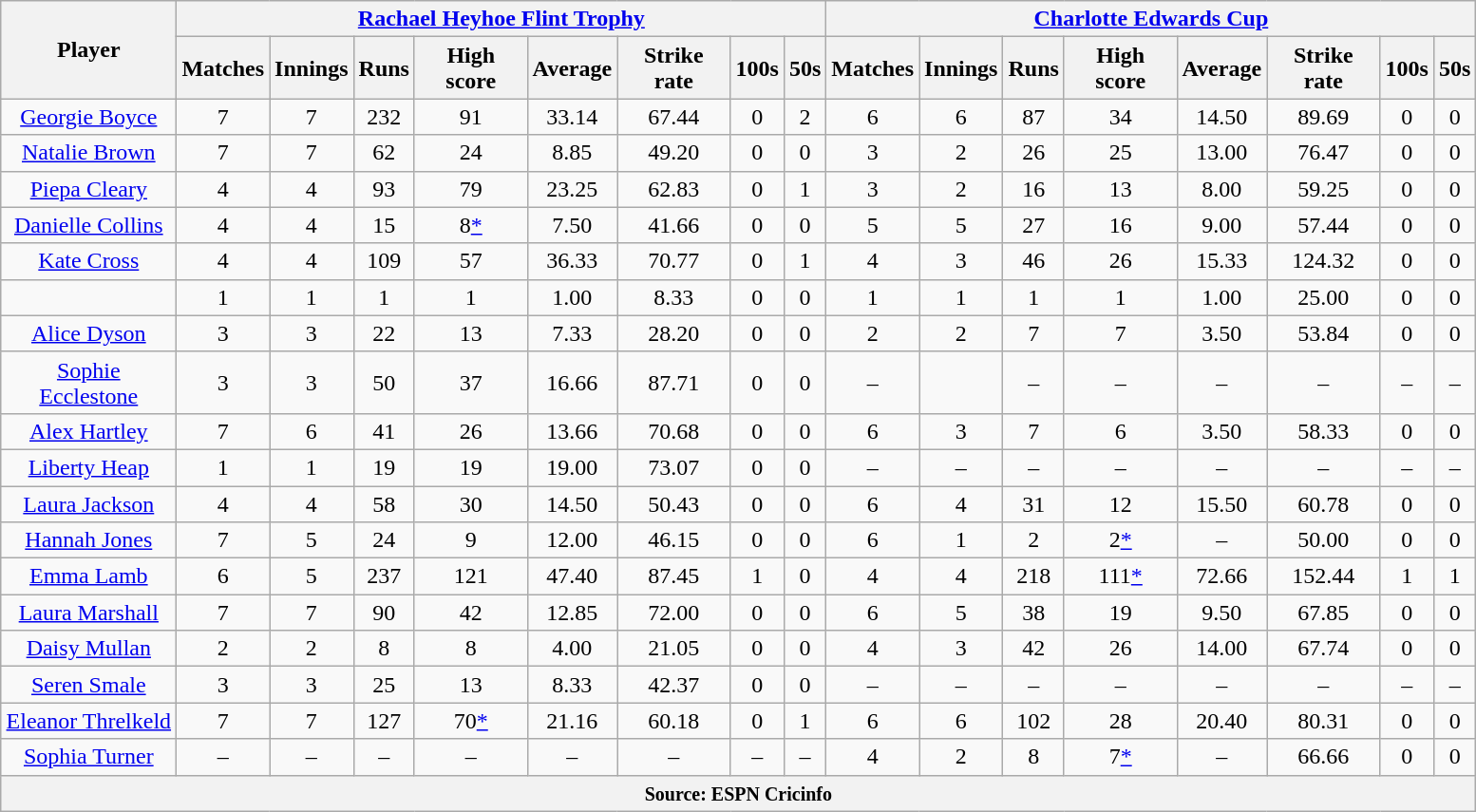<table class="wikitable" style="text-align:center; width:82%;">
<tr>
<th rowspan=2>Player</th>
<th colspan=8><a href='#'>Rachael Heyhoe Flint Trophy</a></th>
<th colspan=8><a href='#'>Charlotte Edwards Cup</a></th>
</tr>
<tr>
<th>Matches</th>
<th>Innings</th>
<th>Runs</th>
<th>High score</th>
<th>Average</th>
<th>Strike rate</th>
<th>100s</th>
<th>50s</th>
<th>Matches</th>
<th>Innings</th>
<th>Runs</th>
<th>High score</th>
<th>Average</th>
<th>Strike rate</th>
<th>100s</th>
<th>50s</th>
</tr>
<tr>
<td><a href='#'>Georgie Boyce</a></td>
<td>7</td>
<td>7</td>
<td>232</td>
<td>91</td>
<td>33.14</td>
<td>67.44</td>
<td>0</td>
<td>2</td>
<td>6</td>
<td>6</td>
<td>87</td>
<td>34</td>
<td>14.50</td>
<td>89.69</td>
<td>0</td>
<td>0</td>
</tr>
<tr>
<td><a href='#'>Natalie Brown</a></td>
<td>7</td>
<td>7</td>
<td>62</td>
<td>24</td>
<td>8.85</td>
<td>49.20</td>
<td>0</td>
<td>0</td>
<td>3</td>
<td>2</td>
<td>26</td>
<td>25</td>
<td>13.00</td>
<td>76.47</td>
<td>0</td>
<td>0</td>
</tr>
<tr>
<td><a href='#'>Piepa Cleary</a></td>
<td>4</td>
<td>4</td>
<td>93</td>
<td>79</td>
<td>23.25</td>
<td>62.83</td>
<td>0</td>
<td>1</td>
<td>3</td>
<td>2</td>
<td>16</td>
<td>13</td>
<td>8.00</td>
<td>59.25</td>
<td>0</td>
<td>0</td>
</tr>
<tr>
<td><a href='#'>Danielle Collins</a></td>
<td>4</td>
<td>4</td>
<td>15</td>
<td>8<a href='#'>*</a></td>
<td>7.50</td>
<td>41.66</td>
<td>0</td>
<td>0</td>
<td>5</td>
<td>5</td>
<td>27</td>
<td>16</td>
<td>9.00</td>
<td>57.44</td>
<td>0</td>
<td>0</td>
</tr>
<tr>
<td><a href='#'>Kate Cross</a></td>
<td>4</td>
<td>4</td>
<td>109</td>
<td>57</td>
<td>36.33</td>
<td>70.77</td>
<td>0</td>
<td>1</td>
<td>4</td>
<td>3</td>
<td>46</td>
<td>26</td>
<td>15.33</td>
<td>124.32</td>
<td>0</td>
<td>0</td>
</tr>
<tr>
<td></td>
<td>1</td>
<td>1</td>
<td>1</td>
<td>1</td>
<td>1.00</td>
<td>8.33</td>
<td>0</td>
<td>0</td>
<td>1</td>
<td>1</td>
<td>1</td>
<td>1</td>
<td>1.00</td>
<td>25.00</td>
<td>0</td>
<td>0</td>
</tr>
<tr>
<td><a href='#'>Alice Dyson</a></td>
<td>3</td>
<td>3</td>
<td>22</td>
<td>13</td>
<td>7.33</td>
<td>28.20</td>
<td>0</td>
<td>0</td>
<td>2</td>
<td>2</td>
<td>7</td>
<td>7</td>
<td>3.50</td>
<td>53.84</td>
<td>0</td>
<td>0</td>
</tr>
<tr>
<td><a href='#'>Sophie Ecclestone</a></td>
<td>3</td>
<td>3</td>
<td>50</td>
<td>37</td>
<td>16.66</td>
<td>87.71</td>
<td>0</td>
<td>0</td>
<td>–</td>
<td></td>
<td>–</td>
<td>–</td>
<td>–</td>
<td>–</td>
<td>–</td>
<td>–</td>
</tr>
<tr>
<td><a href='#'>Alex Hartley</a></td>
<td>7</td>
<td>6</td>
<td>41</td>
<td>26</td>
<td>13.66</td>
<td>70.68</td>
<td>0</td>
<td>0</td>
<td>6</td>
<td>3</td>
<td>7</td>
<td>6</td>
<td>3.50</td>
<td>58.33</td>
<td>0</td>
<td>0</td>
</tr>
<tr>
<td><a href='#'>Liberty Heap</a></td>
<td>1</td>
<td>1</td>
<td>19</td>
<td>19</td>
<td>19.00</td>
<td>73.07</td>
<td>0</td>
<td>0</td>
<td>–</td>
<td>–</td>
<td>–</td>
<td>–</td>
<td>–</td>
<td>–</td>
<td>–</td>
<td>–</td>
</tr>
<tr>
<td><a href='#'>Laura Jackson</a></td>
<td>4</td>
<td>4</td>
<td>58</td>
<td>30</td>
<td>14.50</td>
<td>50.43</td>
<td>0</td>
<td>0</td>
<td>6</td>
<td>4</td>
<td>31</td>
<td>12</td>
<td>15.50</td>
<td>60.78</td>
<td>0</td>
<td>0</td>
</tr>
<tr>
<td><a href='#'>Hannah Jones</a></td>
<td>7</td>
<td>5</td>
<td>24</td>
<td>9</td>
<td>12.00</td>
<td>46.15</td>
<td>0</td>
<td>0</td>
<td>6</td>
<td>1</td>
<td>2</td>
<td>2<a href='#'>*</a></td>
<td>–</td>
<td>50.00</td>
<td>0</td>
<td>0</td>
</tr>
<tr>
<td><a href='#'>Emma Lamb</a></td>
<td>6</td>
<td>5</td>
<td>237</td>
<td>121</td>
<td>47.40</td>
<td>87.45</td>
<td>1</td>
<td>0</td>
<td>4</td>
<td>4</td>
<td>218</td>
<td>111<a href='#'>*</a></td>
<td>72.66</td>
<td>152.44</td>
<td>1</td>
<td>1</td>
</tr>
<tr>
<td><a href='#'>Laura Marshall</a></td>
<td>7</td>
<td>7</td>
<td>90</td>
<td>42</td>
<td>12.85</td>
<td>72.00</td>
<td>0</td>
<td>0</td>
<td>6</td>
<td>5</td>
<td>38</td>
<td>19</td>
<td>9.50</td>
<td>67.85</td>
<td>0</td>
<td>0</td>
</tr>
<tr>
<td><a href='#'>Daisy Mullan</a></td>
<td>2</td>
<td>2</td>
<td>8</td>
<td>8</td>
<td>4.00</td>
<td>21.05</td>
<td>0</td>
<td>0</td>
<td>4</td>
<td>3</td>
<td>42</td>
<td>26</td>
<td>14.00</td>
<td>67.74</td>
<td>0</td>
<td>0</td>
</tr>
<tr>
<td><a href='#'>Seren Smale</a></td>
<td>3</td>
<td>3</td>
<td>25</td>
<td>13</td>
<td>8.33</td>
<td>42.37</td>
<td>0</td>
<td>0</td>
<td>–</td>
<td>–</td>
<td>–</td>
<td>–</td>
<td>–</td>
<td>–</td>
<td>–</td>
<td>–</td>
</tr>
<tr>
<td><a href='#'>Eleanor Threlkeld</a></td>
<td>7</td>
<td>7</td>
<td>127</td>
<td>70<a href='#'>*</a></td>
<td>21.16</td>
<td>60.18</td>
<td>0</td>
<td>1</td>
<td>6</td>
<td>6</td>
<td>102</td>
<td>28</td>
<td>20.40</td>
<td>80.31</td>
<td>0</td>
<td>0</td>
</tr>
<tr>
<td><a href='#'>Sophia Turner</a></td>
<td>–</td>
<td>–</td>
<td>–</td>
<td>–</td>
<td>–</td>
<td>–</td>
<td>–</td>
<td>–</td>
<td>4</td>
<td>2</td>
<td>8</td>
<td>7<a href='#'>*</a></td>
<td>–</td>
<td>66.66</td>
<td>0</td>
<td>0</td>
</tr>
<tr>
<th colspan="17"><small>Source: ESPN Cricinfo</small></th>
</tr>
</table>
